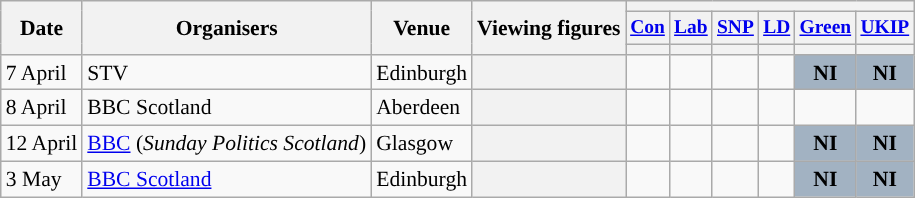<table class="wikitable" style="font-size:90%;">
<tr>
<th rowspan="3">Date</th>
<th rowspan="3">Organisers</th>
<th rowspan="3">Venue</th>
<th rowspan="3">Viewing figures</th>
<th colspan="6" scope="col">         </th>
</tr>
<tr style="font-size:small;">
<th scope="col"><a href='#'>Con</a></th>
<th scope="col"><a href='#'>Lab</a></th>
<th scope="col"><a href='#'>SNP</a></th>
<th scope="col"><a href='#'>LD</a></th>
<th scope="col"><a href='#'>Green</a></th>
<th scope="col"><a href='#'>UKIP</a></th>
</tr>
<tr>
<th style="background:"></th>
<th style="background:"></th>
<th style="background:"></th>
<th style="background:"></th>
<th style="background:"></th>
<th style="background:"></th>
</tr>
<tr>
<td>7 April</td>
<td>STV</td>
<td>Edinburgh</td>
<th></th>
<td></td>
<td></td>
<td></td>
<td></td>
<td style="background:#A2B2C2; color:black; text-align:center;"><strong>NI</strong></td>
<td style="background:#A2B2C2; color:black; text-align:center;"><strong>NI</strong></td>
</tr>
<tr>
<td>8 April</td>
<td>BBC Scotland</td>
<td>Aberdeen</td>
<th></th>
<td></td>
<td></td>
<td></td>
<td></td>
<td></td>
<td></td>
</tr>
<tr>
<td>12 April</td>
<td><a href='#'>BBC</a> (<em>Sunday Politics Scotland</em>)</td>
<td>Glasgow</td>
<th></th>
<td></td>
<td></td>
<td></td>
<td></td>
<td style="background:#A2B2C2; color:black; text-align:center;"><strong>NI</strong></td>
<td style="background:#A2B2C2; color:black; text-align:center;"><strong>NI</strong></td>
</tr>
<tr>
<td>3 May</td>
<td><a href='#'>BBC Scotland</a></td>
<td>Edinburgh</td>
<th></th>
<td></td>
<td></td>
<td></td>
<td></td>
<td style="background:#A2B2C2; color:black; text-align:center;"><strong>NI</strong></td>
<td style="background:#A2B2C2; color:black; text-align:center;"><strong>NI</strong></td>
</tr>
</table>
